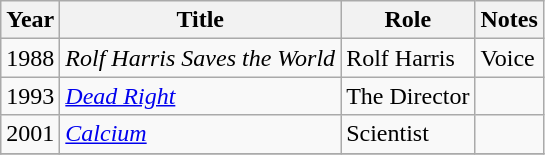<table class="wikitable">
<tr>
<th>Year</th>
<th>Title</th>
<th>Role</th>
<th>Notes</th>
</tr>
<tr>
<td>1988</td>
<td><em>Rolf Harris Saves the World</em></td>
<td>Rolf Harris</td>
<td>Voice</td>
</tr>
<tr>
<td>1993</td>
<td><em><a href='#'>Dead Right</a></em></td>
<td>The Director</td>
<td></td>
</tr>
<tr>
<td>2001</td>
<td><em><a href='#'>Calcium</a></em></td>
<td>Scientist</td>
<td></td>
</tr>
<tr>
</tr>
</table>
